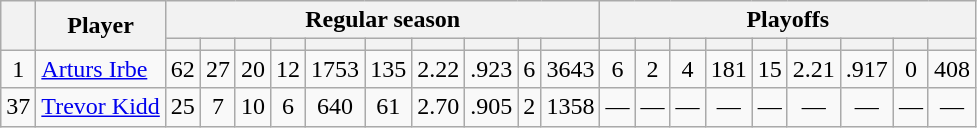<table class="wikitable plainrowheaders" style="text-align:center;">
<tr>
<th scope="col" rowspan="2"></th>
<th scope="col" rowspan="2">Player</th>
<th scope=colgroup colspan=10>Regular season</th>
<th scope=colgroup colspan=9>Playoffs</th>
</tr>
<tr>
<th scope="col"></th>
<th scope="col"></th>
<th scope="col"></th>
<th scope="col"></th>
<th scope="col"></th>
<th scope="col"></th>
<th scope="col"></th>
<th scope="col"></th>
<th scope="col"></th>
<th scope="col"></th>
<th scope="col"></th>
<th scope="col"></th>
<th scope="col"></th>
<th scope="col"></th>
<th scope="col"></th>
<th scope="col"></th>
<th scope="col"></th>
<th scope="col"></th>
<th scope="col"></th>
</tr>
<tr>
<td scope="row">1</td>
<td align="left"><a href='#'>Arturs Irbe</a></td>
<td>62</td>
<td>27</td>
<td>20</td>
<td>12</td>
<td>1753</td>
<td>135</td>
<td>2.22</td>
<td>.923</td>
<td>6</td>
<td>3643</td>
<td>6</td>
<td>2</td>
<td>4</td>
<td>181</td>
<td>15</td>
<td>2.21</td>
<td>.917</td>
<td>0</td>
<td>408</td>
</tr>
<tr>
<td scope="row">37</td>
<td align="left"><a href='#'>Trevor Kidd</a></td>
<td>25</td>
<td>7</td>
<td>10</td>
<td>6</td>
<td>640</td>
<td>61</td>
<td>2.70</td>
<td>.905</td>
<td>2</td>
<td>1358</td>
<td>—</td>
<td>—</td>
<td>—</td>
<td>—</td>
<td>—</td>
<td>—</td>
<td>—</td>
<td>—</td>
<td>—</td>
</tr>
</table>
